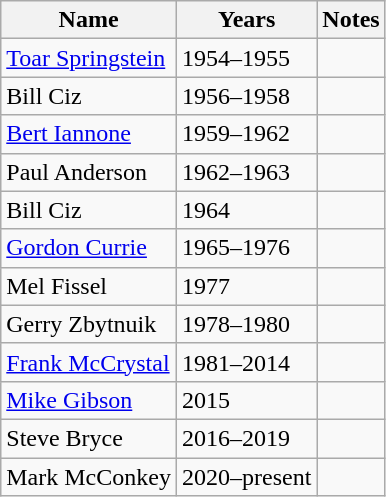<table class="wikitable">
<tr>
<th>Name</th>
<th>Years</th>
<th>Notes</th>
</tr>
<tr>
<td><a href='#'>Toar Springstein</a></td>
<td>1954–1955</td>
<td></td>
</tr>
<tr>
<td>Bill Ciz</td>
<td>1956–1958</td>
<td></td>
</tr>
<tr>
<td><a href='#'>Bert Iannone</a></td>
<td>1959–1962</td>
<td></td>
</tr>
<tr>
<td>Paul Anderson</td>
<td>1962–1963</td>
<td></td>
</tr>
<tr>
<td>Bill Ciz</td>
<td>1964</td>
<td></td>
</tr>
<tr>
<td><a href='#'>Gordon Currie</a></td>
<td>1965–1976</td>
<td></td>
</tr>
<tr>
<td>Mel Fissel</td>
<td>1977</td>
<td></td>
</tr>
<tr>
<td>Gerry Zbytnuik</td>
<td>1978–1980</td>
<td></td>
</tr>
<tr>
<td><a href='#'>Frank McCrystal</a></td>
<td>1981–2014</td>
<td></td>
</tr>
<tr>
<td><a href='#'>Mike Gibson</a></td>
<td>2015</td>
<td></td>
</tr>
<tr>
<td>Steve Bryce</td>
<td>2016–2019</td>
<td></td>
</tr>
<tr>
<td>Mark McConkey</td>
<td>2020–present</td>
<td></td>
</tr>
</table>
